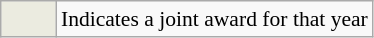<table class="wikitable" style="font-size:90%">
<tr>
<td bgcolor="#EBEBE0" width=30></td>
<td>Indicates a joint award for that year</td>
</tr>
</table>
